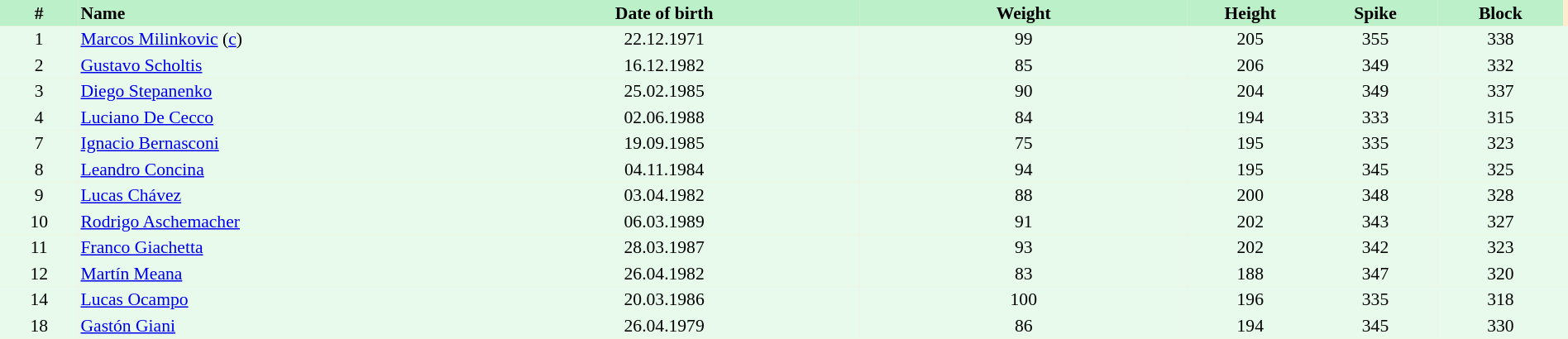<table border=0 cellpadding=2 cellspacing=0  |- bgcolor=#FFECCE style="text-align:center; font-size:90%;" width=100%>
<tr bgcolor=#BBF0C9>
<th width=5%>#</th>
<th width=25% align=left>Name</th>
<th width=25%>Date of birth</th>
<th width=21%>Weight</th>
<th width=8%>Height</th>
<th width=8%>Spike</th>
<th width=8%>Block</th>
</tr>
<tr bgcolor=#E7FAEC>
<td>1</td>
<td align=left><a href='#'>Marcos Milinkovic</a> (<a href='#'>c</a>)</td>
<td>22.12.1971</td>
<td>99</td>
<td>205</td>
<td>355</td>
<td>338</td>
<td></td>
</tr>
<tr bgcolor=#E7FAEC>
<td>2</td>
<td align=left><a href='#'>Gustavo Scholtis</a></td>
<td>16.12.1982</td>
<td>85</td>
<td>206</td>
<td>349</td>
<td>332</td>
<td></td>
</tr>
<tr bgcolor=#E7FAEC>
<td>3</td>
<td align=left><a href='#'>Diego Stepanenko</a></td>
<td>25.02.1985</td>
<td>90</td>
<td>204</td>
<td>349</td>
<td>337</td>
<td></td>
</tr>
<tr bgcolor=#E7FAEC>
<td>4</td>
<td align=left><a href='#'>Luciano De Cecco</a></td>
<td>02.06.1988</td>
<td>84</td>
<td>194</td>
<td>333</td>
<td>315</td>
<td></td>
</tr>
<tr bgcolor=#E7FAEC>
<td>7</td>
<td align=left><a href='#'>Ignacio Bernasconi</a></td>
<td>19.09.1985</td>
<td>75</td>
<td>195</td>
<td>335</td>
<td>323</td>
<td></td>
</tr>
<tr bgcolor=#E7FAEC>
<td>8</td>
<td align=left><a href='#'>Leandro Concina</a></td>
<td>04.11.1984</td>
<td>94</td>
<td>195</td>
<td>345</td>
<td>325</td>
<td></td>
</tr>
<tr bgcolor=#E7FAEC>
<td>9</td>
<td align=left><a href='#'>Lucas Chávez</a></td>
<td>03.04.1982</td>
<td>88</td>
<td>200</td>
<td>348</td>
<td>328</td>
<td></td>
</tr>
<tr bgcolor=#E7FAEC>
<td>10</td>
<td align=left><a href='#'>Rodrigo Aschemacher</a></td>
<td>06.03.1989</td>
<td>91</td>
<td>202</td>
<td>343</td>
<td>327</td>
<td></td>
</tr>
<tr bgcolor=#E7FAEC>
<td>11</td>
<td align=left><a href='#'>Franco Giachetta</a></td>
<td>28.03.1987</td>
<td>93</td>
<td>202</td>
<td>342</td>
<td>323</td>
<td></td>
</tr>
<tr bgcolor=#E7FAEC>
<td>12</td>
<td align=left><a href='#'>Martín Meana</a></td>
<td>26.04.1982</td>
<td>83</td>
<td>188</td>
<td>347</td>
<td>320</td>
<td></td>
</tr>
<tr bgcolor=#E7FAEC>
<td>14</td>
<td align=left><a href='#'>Lucas Ocampo</a></td>
<td>20.03.1986</td>
<td>100</td>
<td>196</td>
<td>335</td>
<td>318</td>
<td></td>
</tr>
<tr bgcolor=#E7FAEC>
<td>18</td>
<td align=left><a href='#'>Gastón Giani</a></td>
<td>26.04.1979</td>
<td>86</td>
<td>194</td>
<td>345</td>
<td>330</td>
<td></td>
</tr>
</table>
